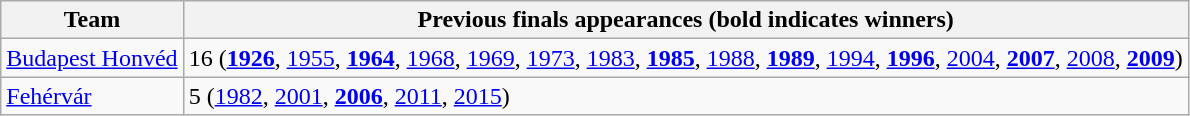<table class="wikitable">
<tr>
<th>Team</th>
<th>Previous finals appearances (bold indicates winners)</th>
</tr>
<tr>
<td><a href='#'>Budapest Honvéd</a></td>
<td>16 (<strong><a href='#'>1926</a></strong>, <a href='#'>1955</a>, <strong><a href='#'>1964</a></strong>, <a href='#'>1968</a>, <a href='#'>1969</a>,  <a href='#'>1973</a>, <a href='#'>1983</a>, <strong><a href='#'>1985</a></strong>, <a href='#'>1988</a>, <strong><a href='#'>1989</a></strong>, <a href='#'>1994</a>, <strong><a href='#'>1996</a></strong>, <a href='#'>2004</a>, <strong><a href='#'>2007</a></strong>, <a href='#'>2008</a>, <strong><a href='#'>2009</a></strong>)</td>
</tr>
<tr>
<td><a href='#'>Fehérvár</a></td>
<td>5 (<a href='#'>1982</a>, <a href='#'>2001</a>, <strong><a href='#'>2006</a></strong>, <a href='#'>2011</a>, <a href='#'>2015</a>)</td>
</tr>
</table>
